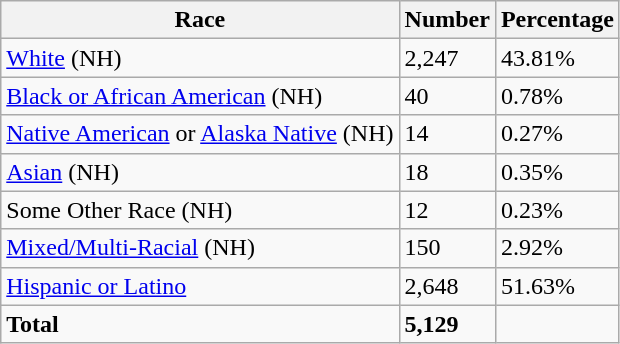<table class="wikitable">
<tr>
<th>Race</th>
<th>Number</th>
<th>Percentage</th>
</tr>
<tr>
<td><a href='#'>White</a> (NH)</td>
<td>2,247</td>
<td>43.81%</td>
</tr>
<tr>
<td><a href='#'>Black or African American</a> (NH)</td>
<td>40</td>
<td>0.78%</td>
</tr>
<tr>
<td><a href='#'>Native American</a> or <a href='#'>Alaska Native</a> (NH)</td>
<td>14</td>
<td>0.27%</td>
</tr>
<tr>
<td><a href='#'>Asian</a> (NH)</td>
<td>18</td>
<td>0.35%</td>
</tr>
<tr>
<td>Some Other Race (NH)</td>
<td>12</td>
<td>0.23%</td>
</tr>
<tr>
<td><a href='#'>Mixed/Multi-Racial</a> (NH)</td>
<td>150</td>
<td>2.92%</td>
</tr>
<tr>
<td><a href='#'>Hispanic or Latino</a></td>
<td>2,648</td>
<td>51.63%</td>
</tr>
<tr>
<td><strong>Total</strong></td>
<td><strong>5,129</strong></td>
<td></td>
</tr>
</table>
